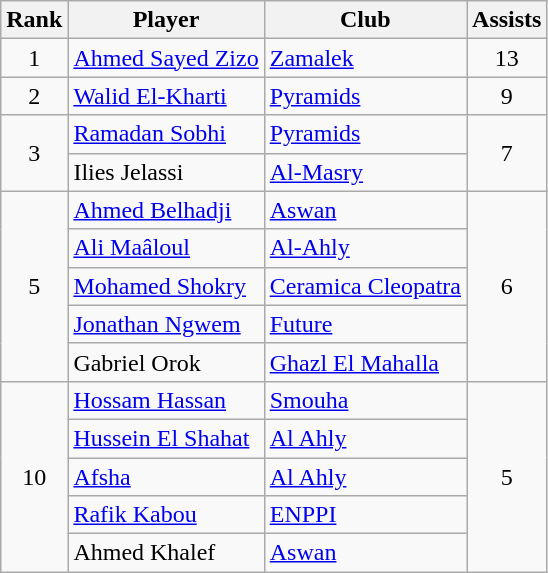<table class="wikitable" style="text-align:center">
<tr>
<th>Rank</th>
<th>Player</th>
<th>Club</th>
<th>Assists</th>
</tr>
<tr>
<td>1</td>
<td align="left"> <a href='#'>Ahmed Sayed Zizo</a></td>
<td align="left"><a href='#'>Zamalek</a></td>
<td>13</td>
</tr>
<tr>
<td>2</td>
<td align="left"> <a href='#'>Walid El-Kharti</a></td>
<td align="left"><a href='#'>Pyramids</a></td>
<td>9</td>
</tr>
<tr>
<td rowspan="2">3</td>
<td align="left"> <a href='#'>Ramadan Sobhi</a></td>
<td align="left"><a href='#'>Pyramids</a></td>
<td rowspan="2">7</td>
</tr>
<tr>
<td align="left">  Ilies Jelassi</td>
<td align="left"><a href='#'>Al-Masry</a></td>
</tr>
<tr>
<td rowspan="5">5</td>
<td align="left"> <a href='#'>Ahmed Belhadji</a></td>
<td align="left"><a href='#'>Aswan</a></td>
<td rowspan="5">6</td>
</tr>
<tr>
<td align="left"> <a href='#'>Ali Maâloul</a></td>
<td align="left"><a href='#'>Al-Ahly</a></td>
</tr>
<tr>
<td align="left"> <a href='#'>Mohamed Shokry</a></td>
<td align="left"><a href='#'>Ceramica Cleopatra</a></td>
</tr>
<tr>
<td align="left"> <a href='#'>Jonathan Ngwem</a></td>
<td align="left"><a href='#'>Future</a></td>
</tr>
<tr>
<td align="left"> Gabriel Orok</td>
<td align="left"><a href='#'>Ghazl El Mahalla</a></td>
</tr>
<tr>
<td rowspan="5">10</td>
<td align="left"> <a href='#'>Hossam Hassan</a></td>
<td align="left"><a href='#'>Smouha</a></td>
<td rowspan="5">5</td>
</tr>
<tr>
<td align="left"> <a href='#'>Hussein El Shahat</a></td>
<td align="left"><a href='#'>Al Ahly</a></td>
</tr>
<tr>
<td align="left">  <a href='#'>Afsha</a></td>
<td align="left"><a href='#'>Al Ahly</a></td>
</tr>
<tr>
<td align="left"> <a href='#'>Rafik Kabou</a></td>
<td align="left"><a href='#'>ENPPI</a></td>
</tr>
<tr>
<td align="left"> Ahmed Khalef</td>
<td align="left"><a href='#'>Aswan</a></td>
</tr>
</table>
